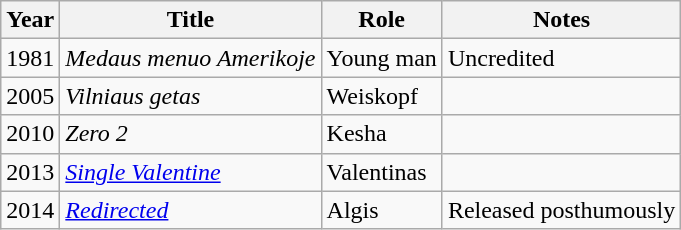<table class="wikitable">
<tr>
<th>Year</th>
<th>Title</th>
<th>Role</th>
<th>Notes</th>
</tr>
<tr>
<td>1981</td>
<td><em>Medaus menuo Amerikoje</em></td>
<td>Young man</td>
<td>Uncredited</td>
</tr>
<tr>
<td>2005</td>
<td><em>Vilniaus getas</em></td>
<td>Weiskopf</td>
<td></td>
</tr>
<tr>
<td>2010</td>
<td><em>Zero 2</em></td>
<td>Kesha</td>
<td></td>
</tr>
<tr>
<td>2013</td>
<td><em><a href='#'>Single Valentine</a></em></td>
<td>Valentinas</td>
<td></td>
</tr>
<tr>
<td>2014</td>
<td><em><a href='#'>Redirected</a></em></td>
<td>Algis</td>
<td>Released posthumously</td>
</tr>
</table>
